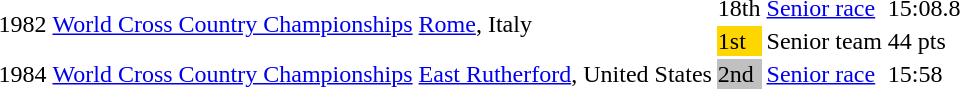<table>
<tr>
<td rowspan=2>1982</td>
<td rowspan=2><a href='#'>World Cross Country Championships</a></td>
<td rowspan=2><a href='#'>Rome</a>, Italy</td>
<td>18th</td>
<td><a href='#'>Senior race</a></td>
<td>15:08.8</td>
</tr>
<tr>
<td bgcolor=gold>1st</td>
<td>Senior team</td>
<td>44 pts</td>
</tr>
<tr>
<td>1984</td>
<td><a href='#'>World Cross Country Championships</a></td>
<td><a href='#'>East Rutherford</a>, United States</td>
<td bgcolor=silver>2nd</td>
<td><a href='#'>Senior race</a></td>
<td>15:58</td>
</tr>
</table>
